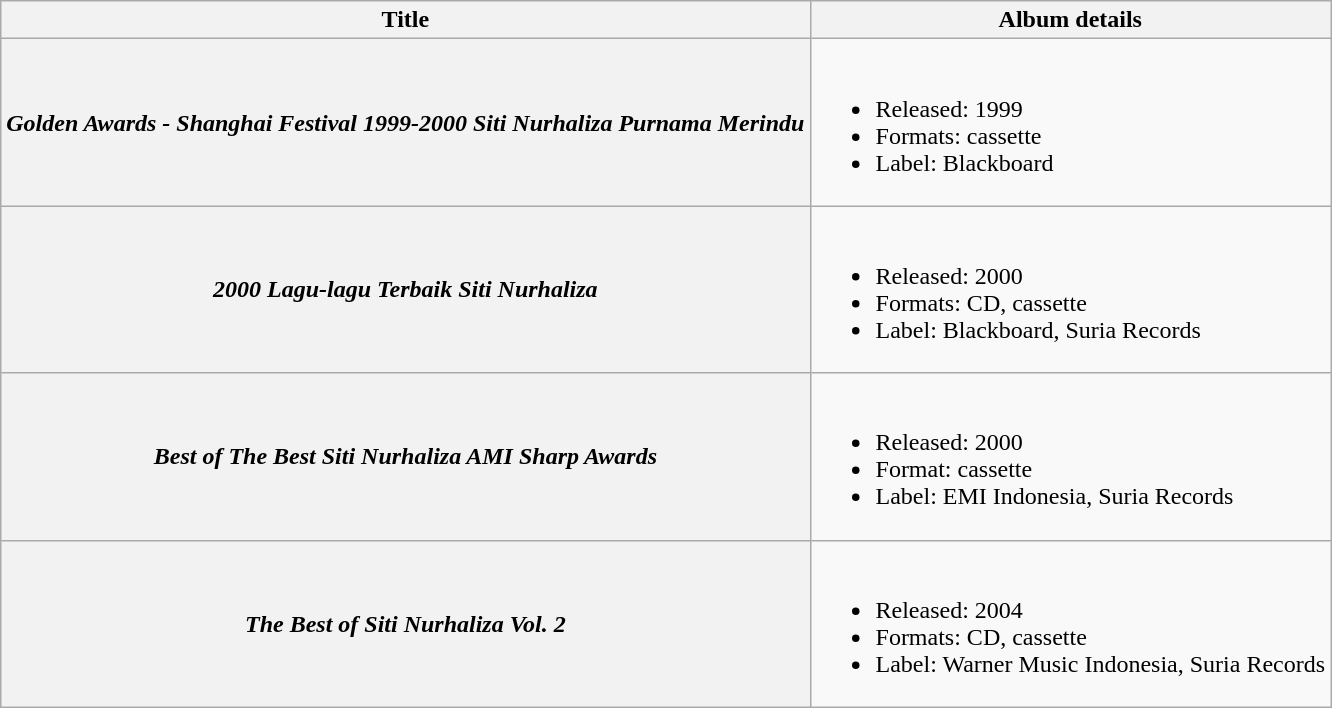<table class="wikitable plainrowheaders">
<tr>
<th>Title</th>
<th>Album details</th>
</tr>
<tr>
<th scope="row"><em>Golden Awards - Shanghai Festival 1999-2000 Siti Nurhaliza Purnama Merindu</em></th>
<td><br><ul><li>Released: 1999</li><li>Formats: cassette</li><li>Label: Blackboard</li></ul></td>
</tr>
<tr>
<th scope="row"><em>2000 Lagu-lagu Terbaik Siti Nurhaliza</em></th>
<td><br><ul><li>Released: 2000</li><li>Formats: CD, cassette</li><li>Label: Blackboard, Suria Records</li></ul></td>
</tr>
<tr>
<th scope="row"><em>Best of The Best Siti Nurhaliza AMI Sharp Awards</em></th>
<td><br><ul><li>Released: 2000</li><li>Format: cassette</li><li>Label: EMI Indonesia, Suria Records</li></ul></td>
</tr>
<tr>
<th scope="row"><em>The Best of Siti Nurhaliza Vol. 2</em></th>
<td><br><ul><li>Released: 2004</li><li>Formats: CD, cassette</li><li>Label: Warner Music Indonesia, Suria Records</li></ul></td>
</tr>
</table>
